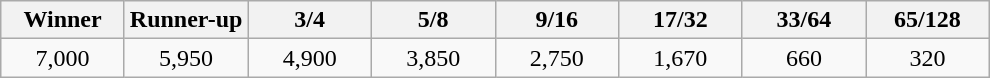<table class="wikitable">
<tr>
<th width=75>Winner</th>
<th width=75>Runner-up</th>
<th width=75>3/4</th>
<th width=75>5/8</th>
<th width=75>9/16</th>
<th width=75>17/32</th>
<th width=75>33/64</th>
<th width=75>65/128</th>
</tr>
<tr>
<td align=center>7,000</td>
<td align=center>5,950</td>
<td align=center>4,900</td>
<td align=center>3,850</td>
<td align=center>2,750</td>
<td align=center>1,670</td>
<td align=center>660</td>
<td align=center>320</td>
</tr>
</table>
